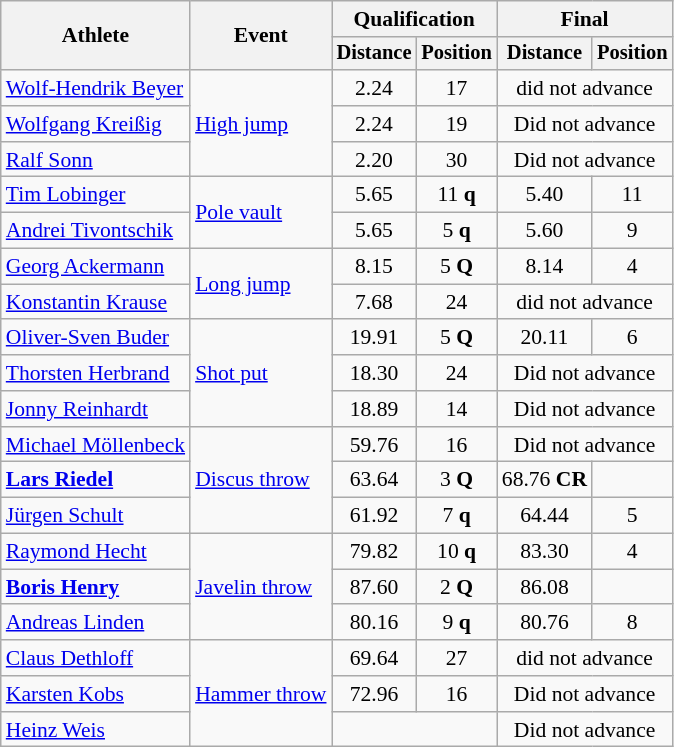<table class=wikitable style=font-size:90%>
<tr>
<th rowspan=2>Athlete</th>
<th rowspan=2>Event</th>
<th colspan=2>Qualification</th>
<th colspan=2>Final</th>
</tr>
<tr style=font-size:95%>
<th>Distance</th>
<th>Position</th>
<th>Distance</th>
<th>Position</th>
</tr>
<tr align=center>
<td align=left><a href='#'>Wolf-Hendrik Beyer</a></td>
<td align=left rowspan=3><a href='#'>High jump</a></td>
<td>2.24</td>
<td>17</td>
<td colspan=2>did not advance</td>
</tr>
<tr align=center>
<td align=left><a href='#'>Wolfgang Kreißig</a></td>
<td>2.24</td>
<td>19</td>
<td colspan=2>Did not advance</td>
</tr>
<tr align=center>
<td align=left><a href='#'>Ralf Sonn</a></td>
<td>2.20</td>
<td>30</td>
<td colspan=2>Did not advance</td>
</tr>
<tr align=center>
<td align=left><a href='#'>Tim Lobinger</a></td>
<td align=left rowspan=2><a href='#'>Pole vault</a></td>
<td>5.65</td>
<td>11 <strong>q</strong></td>
<td>5.40</td>
<td>11</td>
</tr>
<tr align=center>
<td align=left><a href='#'>Andrei Tivontschik</a></td>
<td>5.65</td>
<td>5 <strong>q</strong></td>
<td>5.60</td>
<td>9</td>
</tr>
<tr align=center>
<td align=left><a href='#'>Georg Ackermann</a></td>
<td align=left rowspan=2><a href='#'>Long jump</a></td>
<td>8.15</td>
<td>5 <strong>Q</strong></td>
<td>8.14</td>
<td>4</td>
</tr>
<tr align=center>
<td align=left><a href='#'>Konstantin Krause</a></td>
<td>7.68</td>
<td>24</td>
<td colspan=2>did not advance</td>
</tr>
<tr align=center>
<td align=left><a href='#'>Oliver-Sven Buder</a></td>
<td align=left rowspan=3><a href='#'>Shot put</a></td>
<td>19.91</td>
<td>5 <strong>Q</strong></td>
<td>20.11</td>
<td>6</td>
</tr>
<tr align=center>
<td align=left><a href='#'>Thorsten Herbrand</a></td>
<td>18.30</td>
<td>24</td>
<td colspan=2>Did not advance</td>
</tr>
<tr align=center>
<td align=left><a href='#'>Jonny Reinhardt</a></td>
<td>18.89</td>
<td>14</td>
<td colspan=2>Did not advance</td>
</tr>
<tr align=center>
<td align=left><a href='#'>Michael Möllenbeck</a></td>
<td align=left rowspan=3><a href='#'>Discus throw</a></td>
<td>59.76</td>
<td>16</td>
<td colspan=2>Did not advance</td>
</tr>
<tr align=center>
<td align=left><strong><a href='#'>Lars Riedel</a></strong></td>
<td>63.64</td>
<td>3 <strong>Q</strong></td>
<td>68.76 <strong>CR</strong></td>
<td></td>
</tr>
<tr align=center>
<td align=left><a href='#'>Jürgen Schult</a></td>
<td>61.92</td>
<td>7 <strong>q</strong></td>
<td>64.44</td>
<td>5</td>
</tr>
<tr align=center>
<td align=left><a href='#'>Raymond Hecht</a></td>
<td align=left rowspan=3><a href='#'>Javelin throw</a></td>
<td>79.82</td>
<td>10 <strong>q</strong></td>
<td>83.30</td>
<td>4</td>
</tr>
<tr align=center>
<td align=left><strong><a href='#'>Boris Henry</a></strong></td>
<td>87.60</td>
<td>2 <strong>Q</strong></td>
<td>86.08</td>
<td></td>
</tr>
<tr align=center>
<td align=left><a href='#'>Andreas Linden</a></td>
<td>80.16</td>
<td>9 <strong>q</strong></td>
<td>80.76</td>
<td>8</td>
</tr>
<tr align=center>
<td align=left><a href='#'>Claus Dethloff</a></td>
<td align=left rowspan=3><a href='#'>Hammer throw</a></td>
<td>69.64</td>
<td>27</td>
<td colspan=2>did not advance</td>
</tr>
<tr align=center>
<td align=left><a href='#'>Karsten Kobs</a></td>
<td>72.96</td>
<td>16</td>
<td colspan=2>Did not advance</td>
</tr>
<tr align=center>
<td align=left><a href='#'>Heinz Weis</a></td>
<td colspan=2></td>
<td colspan=2>Did not advance</td>
</tr>
</table>
